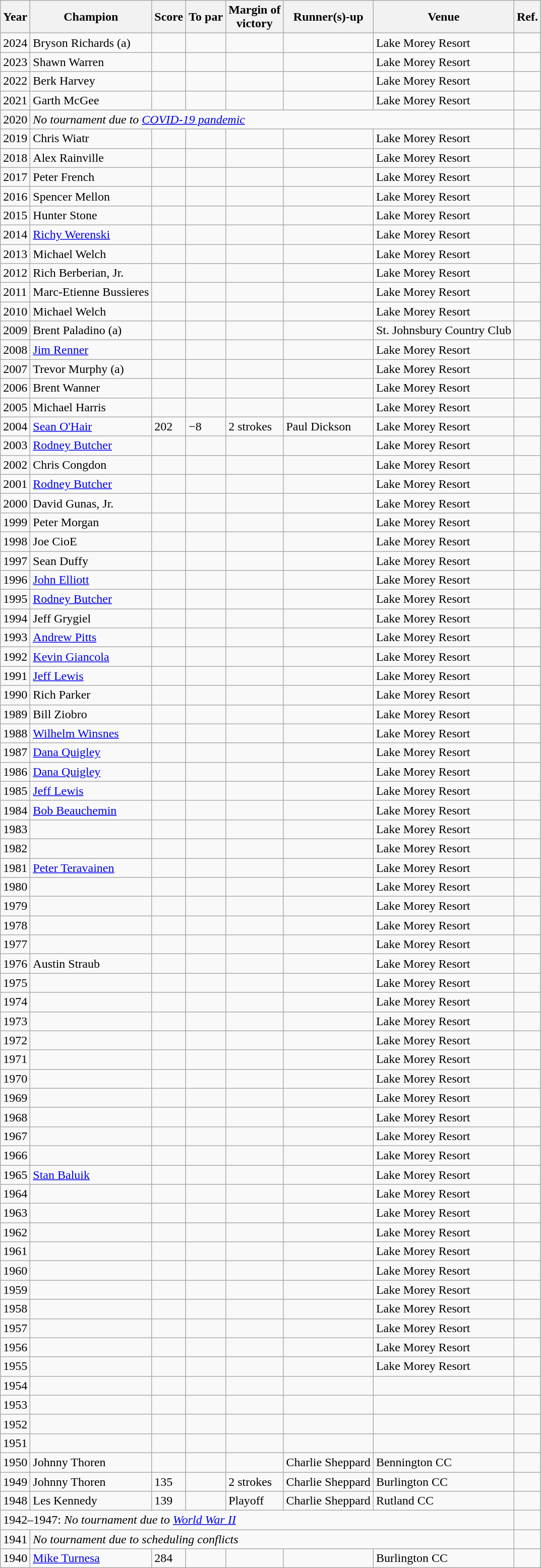<table class="wikitable sortable">
<tr>
<th>Year</th>
<th>Champion</th>
<th>Score</th>
<th>To par</th>
<th>Margin of<br>victory</th>
<th>Runner(s)-up</th>
<th>Venue</th>
<th>Ref.</th>
</tr>
<tr>
<td>2024</td>
<td>Bryson Richards (a)</td>
<td></td>
<td></td>
<td></td>
<td></td>
<td>Lake Morey Resort</td>
<td></td>
</tr>
<tr>
<td>2023</td>
<td>Shawn Warren</td>
<td></td>
<td></td>
<td></td>
<td></td>
<td>Lake Morey Resort</td>
<td></td>
</tr>
<tr>
<td>2022</td>
<td>Berk Harvey</td>
<td></td>
<td></td>
<td></td>
<td></td>
<td>Lake Morey Resort</td>
<td></td>
</tr>
<tr>
<td>2021</td>
<td>Garth McGee</td>
<td></td>
<td></td>
<td></td>
<td></td>
<td>Lake Morey Resort</td>
<td></td>
</tr>
<tr>
<td>2020</td>
<td colspan=6><em>No tournament due to <a href='#'>COVID-19 pandemic</a></em></td>
<td></td>
</tr>
<tr>
<td>2019</td>
<td>Chris Wiatr</td>
<td></td>
<td></td>
<td></td>
<td></td>
<td>Lake Morey Resort</td>
<td></td>
</tr>
<tr>
<td>2018</td>
<td>Alex Rainville</td>
<td></td>
<td></td>
<td></td>
<td></td>
<td>Lake Morey Resort</td>
<td></td>
</tr>
<tr>
<td>2017</td>
<td>Peter French</td>
<td></td>
<td></td>
<td></td>
<td></td>
<td>Lake Morey Resort</td>
<td></td>
</tr>
<tr>
<td>2016</td>
<td>Spencer Mellon</td>
<td></td>
<td></td>
<td></td>
<td></td>
<td>Lake Morey Resort</td>
<td></td>
</tr>
<tr>
<td>2015</td>
<td>Hunter Stone</td>
<td></td>
<td></td>
<td></td>
<td></td>
<td>Lake Morey Resort</td>
<td></td>
</tr>
<tr>
<td>2014</td>
<td><a href='#'>Richy Werenski</a></td>
<td></td>
<td></td>
<td></td>
<td></td>
<td>Lake Morey Resort</td>
<td></td>
</tr>
<tr>
<td>2013</td>
<td>Michael Welch</td>
<td></td>
<td></td>
<td></td>
<td></td>
<td>Lake Morey Resort</td>
<td></td>
</tr>
<tr>
<td>2012</td>
<td>Rich Berberian, Jr.</td>
<td></td>
<td></td>
<td></td>
<td></td>
<td>Lake Morey Resort</td>
<td></td>
</tr>
<tr>
<td>2011</td>
<td>Marc-Etienne Bussieres</td>
<td></td>
<td></td>
<td></td>
<td></td>
<td>Lake Morey Resort</td>
<td></td>
</tr>
<tr>
<td>2010</td>
<td>Michael Welch</td>
<td></td>
<td></td>
<td></td>
<td></td>
<td>Lake Morey Resort</td>
<td></td>
</tr>
<tr>
<td>2009</td>
<td>Brent Paladino (a)</td>
<td></td>
<td></td>
<td></td>
<td></td>
<td>St. Johnsbury Country Club</td>
<td></td>
</tr>
<tr>
<td>2008</td>
<td><a href='#'>Jim Renner</a></td>
<td></td>
<td></td>
<td></td>
<td></td>
<td>Lake Morey Resort</td>
<td></td>
</tr>
<tr>
<td>2007</td>
<td>Trevor Murphy (a)</td>
<td></td>
<td></td>
<td></td>
<td></td>
<td>Lake Morey Resort</td>
<td></td>
</tr>
<tr>
<td>2006</td>
<td>Brent Wanner</td>
<td></td>
<td></td>
<td></td>
<td></td>
<td>Lake Morey Resort</td>
<td></td>
</tr>
<tr>
<td>2005</td>
<td>Michael Harris</td>
<td></td>
<td></td>
<td></td>
<td></td>
<td>Lake Morey Resort</td>
<td></td>
</tr>
<tr>
<td>2004</td>
<td><a href='#'>Sean O'Hair</a></td>
<td>202</td>
<td>−8</td>
<td>2 strokes</td>
<td>Paul Dickson</td>
<td>Lake Morey Resort</td>
<td></td>
</tr>
<tr>
<td>2003</td>
<td><a href='#'>Rodney Butcher</a></td>
<td></td>
<td></td>
<td></td>
<td></td>
<td>Lake Morey Resort</td>
<td></td>
</tr>
<tr>
<td>2002</td>
<td>Chris Congdon</td>
<td></td>
<td></td>
<td></td>
<td></td>
<td>Lake Morey Resort</td>
<td></td>
</tr>
<tr>
<td>2001</td>
<td><a href='#'>Rodney Butcher</a></td>
<td></td>
<td></td>
<td></td>
<td></td>
<td>Lake Morey Resort</td>
<td></td>
</tr>
<tr>
<td>2000</td>
<td>David Gunas, Jr.</td>
<td></td>
<td></td>
<td></td>
<td></td>
<td>Lake Morey Resort</td>
<td></td>
</tr>
<tr>
<td>1999</td>
<td>Peter Morgan</td>
<td></td>
<td></td>
<td></td>
<td></td>
<td>Lake Morey Resort</td>
<td></td>
</tr>
<tr>
<td>1998</td>
<td>Joe CioE</td>
<td></td>
<td></td>
<td></td>
<td></td>
<td>Lake Morey Resort</td>
<td></td>
</tr>
<tr>
<td>1997</td>
<td>Sean Duffy</td>
<td></td>
<td></td>
<td></td>
<td></td>
<td>Lake Morey Resort</td>
<td></td>
</tr>
<tr>
<td>1996</td>
<td><a href='#'>John Elliott</a></td>
<td></td>
<td></td>
<td></td>
<td></td>
<td>Lake Morey Resort</td>
<td></td>
</tr>
<tr>
<td>1995</td>
<td><a href='#'>Rodney Butcher</a></td>
<td></td>
<td></td>
<td></td>
<td></td>
<td>Lake Morey Resort</td>
<td></td>
</tr>
<tr>
<td>1994</td>
<td>Jeff Grygiel</td>
<td></td>
<td></td>
<td></td>
<td></td>
<td>Lake Morey Resort</td>
<td></td>
</tr>
<tr>
<td>1993</td>
<td><a href='#'>Andrew Pitts</a></td>
<td></td>
<td></td>
<td></td>
<td></td>
<td>Lake Morey Resort</td>
<td></td>
</tr>
<tr>
<td>1992</td>
<td><a href='#'>Kevin Giancola</a></td>
<td></td>
<td></td>
<td></td>
<td></td>
<td>Lake Morey Resort</td>
<td></td>
</tr>
<tr>
<td>1991</td>
<td><a href='#'>Jeff Lewis</a></td>
<td></td>
<td></td>
<td></td>
<td></td>
<td>Lake Morey Resort</td>
<td></td>
</tr>
<tr>
<td>1990</td>
<td>Rich Parker</td>
<td></td>
<td></td>
<td></td>
<td></td>
<td>Lake Morey Resort</td>
<td></td>
</tr>
<tr>
<td>1989</td>
<td>Bill Ziobro</td>
<td></td>
<td></td>
<td></td>
<td></td>
<td>Lake Morey Resort</td>
<td></td>
</tr>
<tr>
<td>1988</td>
<td><a href='#'>Wilhelm Winsnes</a></td>
<td></td>
<td></td>
<td></td>
<td></td>
<td>Lake Morey Resort</td>
<td></td>
</tr>
<tr>
<td>1987</td>
<td><a href='#'>Dana Quigley</a></td>
<td></td>
<td></td>
<td></td>
<td></td>
<td>Lake Morey Resort</td>
<td></td>
</tr>
<tr>
<td>1986</td>
<td><a href='#'>Dana Quigley</a></td>
<td></td>
<td></td>
<td></td>
<td></td>
<td>Lake Morey Resort</td>
<td></td>
</tr>
<tr>
<td>1985</td>
<td><a href='#'>Jeff Lewis</a></td>
<td></td>
<td></td>
<td></td>
<td></td>
<td>Lake Morey Resort</td>
<td></td>
</tr>
<tr>
<td>1984</td>
<td><a href='#'>Bob Beauchemin</a></td>
<td></td>
<td></td>
<td></td>
<td></td>
<td>Lake Morey Resort</td>
<td></td>
</tr>
<tr>
<td>1983</td>
<td></td>
<td></td>
<td></td>
<td></td>
<td></td>
<td>Lake Morey Resort</td>
<td></td>
</tr>
<tr>
<td>1982</td>
<td></td>
<td></td>
<td></td>
<td></td>
<td></td>
<td>Lake Morey Resort</td>
<td></td>
</tr>
<tr>
<td>1981</td>
<td><a href='#'>Peter Teravainen</a></td>
<td></td>
<td></td>
<td></td>
<td></td>
<td>Lake Morey Resort</td>
<td></td>
</tr>
<tr>
<td>1980</td>
<td></td>
<td></td>
<td></td>
<td></td>
<td></td>
<td>Lake Morey Resort</td>
<td></td>
</tr>
<tr>
<td>1979</td>
<td></td>
<td></td>
<td></td>
<td></td>
<td></td>
<td>Lake Morey Resort</td>
<td></td>
</tr>
<tr>
<td>1978</td>
<td></td>
<td></td>
<td></td>
<td></td>
<td></td>
<td>Lake Morey Resort</td>
<td></td>
</tr>
<tr>
<td>1977</td>
<td></td>
<td></td>
<td></td>
<td></td>
<td></td>
<td>Lake Morey Resort</td>
<td></td>
</tr>
<tr>
<td>1976</td>
<td>Austin Straub</td>
<td></td>
<td></td>
<td></td>
<td></td>
<td>Lake Morey Resort</td>
<td></td>
</tr>
<tr>
<td>1975</td>
<td></td>
<td></td>
<td></td>
<td></td>
<td></td>
<td>Lake Morey Resort</td>
<td></td>
</tr>
<tr>
<td>1974</td>
<td></td>
<td></td>
<td></td>
<td></td>
<td></td>
<td>Lake Morey Resort</td>
<td></td>
</tr>
<tr>
<td>1973</td>
<td></td>
<td></td>
<td></td>
<td></td>
<td></td>
<td>Lake Morey Resort</td>
<td></td>
</tr>
<tr>
<td>1972</td>
<td></td>
<td></td>
<td></td>
<td></td>
<td></td>
<td>Lake Morey Resort</td>
<td></td>
</tr>
<tr>
<td>1971</td>
<td></td>
<td></td>
<td></td>
<td></td>
<td></td>
<td>Lake Morey Resort</td>
<td></td>
</tr>
<tr>
<td>1970</td>
<td></td>
<td></td>
<td></td>
<td></td>
<td></td>
<td>Lake Morey Resort</td>
<td></td>
</tr>
<tr>
<td>1969</td>
<td></td>
<td></td>
<td></td>
<td></td>
<td></td>
<td>Lake Morey Resort</td>
<td></td>
</tr>
<tr>
<td>1968</td>
<td></td>
<td></td>
<td></td>
<td></td>
<td></td>
<td>Lake Morey Resort</td>
<td></td>
</tr>
<tr>
<td>1967</td>
<td></td>
<td></td>
<td></td>
<td></td>
<td></td>
<td>Lake Morey Resort</td>
<td></td>
</tr>
<tr>
<td>1966</td>
<td></td>
<td></td>
<td></td>
<td></td>
<td></td>
<td>Lake Morey Resort</td>
<td></td>
</tr>
<tr>
<td>1965</td>
<td><a href='#'>Stan Baluik</a></td>
<td></td>
<td></td>
<td></td>
<td></td>
<td>Lake Morey Resort</td>
<td></td>
</tr>
<tr>
<td>1964</td>
<td></td>
<td></td>
<td></td>
<td></td>
<td></td>
<td>Lake Morey Resort</td>
<td></td>
</tr>
<tr>
<td>1963</td>
<td></td>
<td></td>
<td></td>
<td></td>
<td></td>
<td>Lake Morey Resort</td>
<td></td>
</tr>
<tr>
<td>1962</td>
<td></td>
<td></td>
<td></td>
<td></td>
<td></td>
<td>Lake Morey Resort</td>
<td></td>
</tr>
<tr>
<td>1961</td>
<td></td>
<td></td>
<td></td>
<td></td>
<td></td>
<td>Lake Morey Resort</td>
<td></td>
</tr>
<tr>
<td>1960</td>
<td></td>
<td></td>
<td></td>
<td></td>
<td></td>
<td>Lake Morey Resort</td>
<td></td>
</tr>
<tr>
<td>1959</td>
<td></td>
<td></td>
<td></td>
<td></td>
<td></td>
<td>Lake Morey Resort</td>
<td></td>
</tr>
<tr>
<td>1958</td>
<td></td>
<td></td>
<td></td>
<td></td>
<td></td>
<td>Lake Morey Resort</td>
<td></td>
</tr>
<tr>
<td>1957</td>
<td></td>
<td></td>
<td></td>
<td></td>
<td></td>
<td>Lake Morey Resort</td>
<td></td>
</tr>
<tr>
<td>1956</td>
<td></td>
<td></td>
<td></td>
<td></td>
<td></td>
<td>Lake Morey Resort</td>
<td></td>
</tr>
<tr>
<td>1955</td>
<td></td>
<td></td>
<td></td>
<td></td>
<td></td>
<td>Lake Morey Resort</td>
<td></td>
</tr>
<tr>
<td>1954</td>
<td></td>
<td></td>
<td></td>
<td></td>
<td></td>
<td></td>
<td></td>
</tr>
<tr>
<td>1953</td>
<td></td>
<td></td>
<td></td>
<td></td>
<td></td>
<td></td>
<td></td>
</tr>
<tr>
<td>1952</td>
<td></td>
<td></td>
<td></td>
<td></td>
<td></td>
<td></td>
<td></td>
</tr>
<tr>
<td>1951</td>
<td></td>
<td></td>
<td></td>
<td></td>
<td></td>
<td></td>
<td></td>
</tr>
<tr>
<td>1950</td>
<td>Johnny Thoren</td>
<td></td>
<td></td>
<td></td>
<td>Charlie Sheppard</td>
<td>Bennington CC</td>
<td></td>
</tr>
<tr>
<td>1949</td>
<td>Johnny Thoren</td>
<td>135</td>
<td></td>
<td>2 strokes</td>
<td>Charlie Sheppard</td>
<td>Burlington CC</td>
<td></td>
</tr>
<tr>
<td>1948</td>
<td>Les Kennedy</td>
<td>139</td>
<td></td>
<td>Playoff</td>
<td>Charlie Sheppard</td>
<td>Rutland CC</td>
<td></td>
</tr>
<tr>
<td colspan=7>1942–1947: <em>No tournament due to <a href='#'>World War II</a></em></td>
<td></td>
</tr>
<tr>
<td>1941</td>
<td colspan=6><em>No tournament due to scheduling conflicts</em></td>
<td></td>
</tr>
<tr>
<td>1940</td>
<td><a href='#'>Mike Turnesa</a></td>
<td>284</td>
<td></td>
<td></td>
<td></td>
<td>Burlington CC</td>
<td></td>
</tr>
</table>
